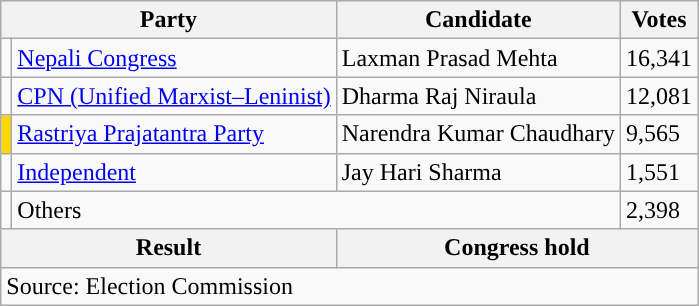<table class="wikitable">
<tr>
<th colspan="2">Party</th>
<th>Candidate</th>
<th>Votes</th>
</tr>
<tr>
<td style="background-color:"></td>
<td><a href='#'>Nepali Congress</a></td>
<td>Laxman Prasad Mehta</td>
<td>16,341</td>
</tr>
<tr>
<td style="background-color:"></td>
<td><a href='#'>CPN (Unified Marxist–Leninist)</a></td>
<td>Dharma Raj Niraula</td>
<td>12,081</td>
</tr>
<tr>
<td style="background-color:gold"></td>
<td><a href='#'>Rastriya Prajatantra Party</a></td>
<td>Narendra Kumar Chaudhary</td>
<td>9,565</td>
</tr>
<tr>
<td style="background-color:"></td>
<td><a href='#'>Independent</a></td>
<td>Jay Hari Sharma</td>
<td>1,551</td>
</tr>
<tr>
<td></td>
<td colspan="2">Others</td>
<td>2,398</td>
</tr>
<tr>
<th colspan="2">Result</th>
<th colspan="2">Congress hold</th>
</tr>
<tr>
<td colspan="4">Source: Election Commission</td>
</tr>
</table>
